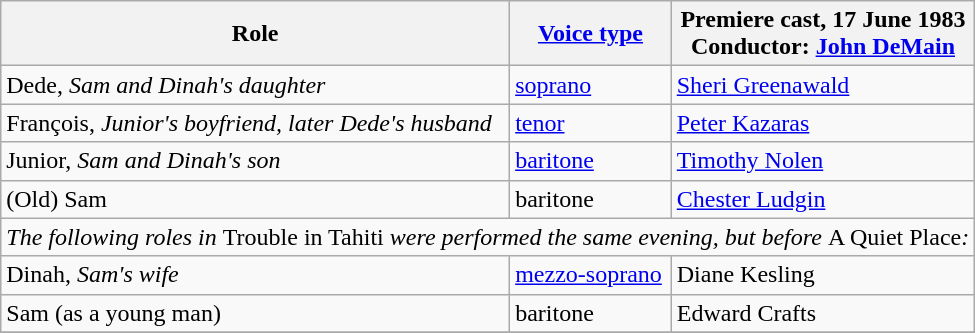<table class="wikitable">
<tr>
<th>Role</th>
<th><a href='#'>Voice type</a></th>
<th>Premiere cast, 17 June 1983<br>Conductor: <a href='#'>John DeMain</a></th>
</tr>
<tr>
<td>Dede, <em>Sam and Dinah's daughter</em></td>
<td><a href='#'>soprano</a></td>
<td><a href='#'>Sheri Greenawald</a></td>
</tr>
<tr>
<td>François, <em>Junior's boyfriend, later Dede's husband</em></td>
<td><a href='#'>tenor</a></td>
<td><a href='#'>Peter Kazaras</a></td>
</tr>
<tr>
<td>Junior, <em>Sam and Dinah's son</em></td>
<td><a href='#'>baritone</a></td>
<td><a href='#'>Timothy Nolen</a></td>
</tr>
<tr>
<td>(Old) Sam</td>
<td>baritone</td>
<td><a href='#'>Chester Ludgin</a></td>
</tr>
<tr>
<td colspan=3><em>The following roles in </em>Trouble in Tahiti<em> were performed the same evening, but before </em>A Quiet Place<em>:</em></td>
</tr>
<tr>
<td>Dinah, <em>Sam's wife</em></td>
<td><a href='#'>mezzo-soprano</a></td>
<td>Diane Kesling</td>
</tr>
<tr>
<td>Sam (as a young man)</td>
<td>baritone</td>
<td>Edward Crafts</td>
</tr>
<tr>
</tr>
</table>
